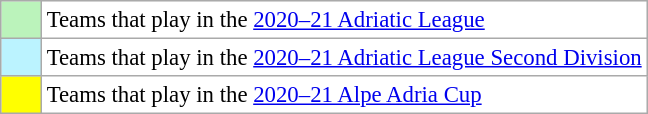<table class="wikitable" style="font-size: 95%;text-align:center;">
<tr>
<td style="background: #bbf3bb;" width="20"></td>
<td bgcolor="#ffffff" align="left">Teams that play in the <a href='#'>2020–21 Adriatic League</a></td>
</tr>
<tr>
<td style="background: #bbf3ff;" width="20"></td>
<td bgcolor="#ffffff" align="left">Teams that play in the <a href='#'>2020–21 Adriatic League Second Division</a></td>
</tr>
<tr>
<td style="background:yellow;" width="20"></td>
<td bgcolor="#ffffff" align="left">Teams that play in the <a href='#'>2020–21 Alpe Adria Cup</a></td>
</tr>
</table>
